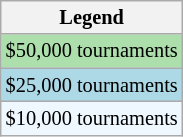<table class="wikitable" style="font-size:85%;">
<tr>
<th>Legend</th>
</tr>
<tr style="background:#addfad;">
<td>$50,000 tournaments</td>
</tr>
<tr style="background:lightblue;">
<td>$25,000 tournaments</td>
</tr>
<tr style="background:#f0f8ff;">
<td>$10,000 tournaments</td>
</tr>
</table>
